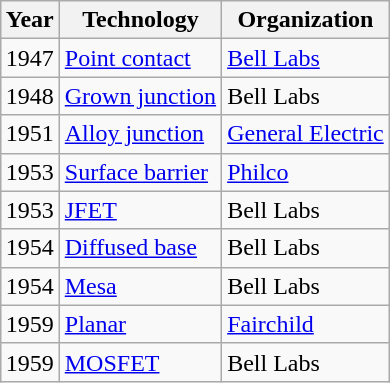<table class=wikitable style="float:right;">
<tr>
<th>Year</th>
<th>Technology</th>
<th>Organization</th>
</tr>
<tr>
<td>1947</td>
<td><a href='#'>Point contact</a></td>
<td><a href='#'>Bell Labs</a></td>
</tr>
<tr>
<td>1948</td>
<td><a href='#'>Grown junction</a></td>
<td>Bell Labs</td>
</tr>
<tr>
<td>1951</td>
<td><a href='#'>Alloy junction</a></td>
<td><a href='#'>General Electric</a></td>
</tr>
<tr>
<td>1953</td>
<td><a href='#'>Surface barrier</a></td>
<td><a href='#'>Philco</a></td>
</tr>
<tr>
<td>1953</td>
<td><a href='#'>JFET</a></td>
<td>Bell Labs</td>
</tr>
<tr>
<td>1954</td>
<td><a href='#'>Diffused base</a></td>
<td>Bell Labs</td>
</tr>
<tr>
<td>1954</td>
<td><a href='#'>Mesa</a></td>
<td>Bell Labs</td>
</tr>
<tr>
<td>1959</td>
<td><a href='#'>Planar</a></td>
<td><a href='#'>Fairchild</a></td>
</tr>
<tr>
<td>1959</td>
<td><a href='#'>MOSFET</a></td>
<td>Bell Labs</td>
</tr>
</table>
